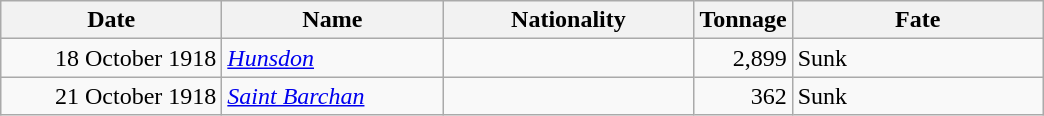<table class="wikitable sortable">
<tr>
<th width="140px">Date</th>
<th width="140px">Name</th>
<th width="160px">Nationality</th>
<th width="25px">Tonnage</th>
<th width="160px">Fate</th>
</tr>
<tr>
<td align="right">18 October 1918</td>
<td align="left"><a href='#'><em>Hunsdon</em></a></td>
<td align="left"></td>
<td align="right">2,899</td>
<td align="left">Sunk</td>
</tr>
<tr>
<td align="right">21 October 1918</td>
<td align="left"><a href='#'><em>Saint Barchan</em></a></td>
<td align="left"></td>
<td align="right">362</td>
<td align="left">Sunk</td>
</tr>
</table>
